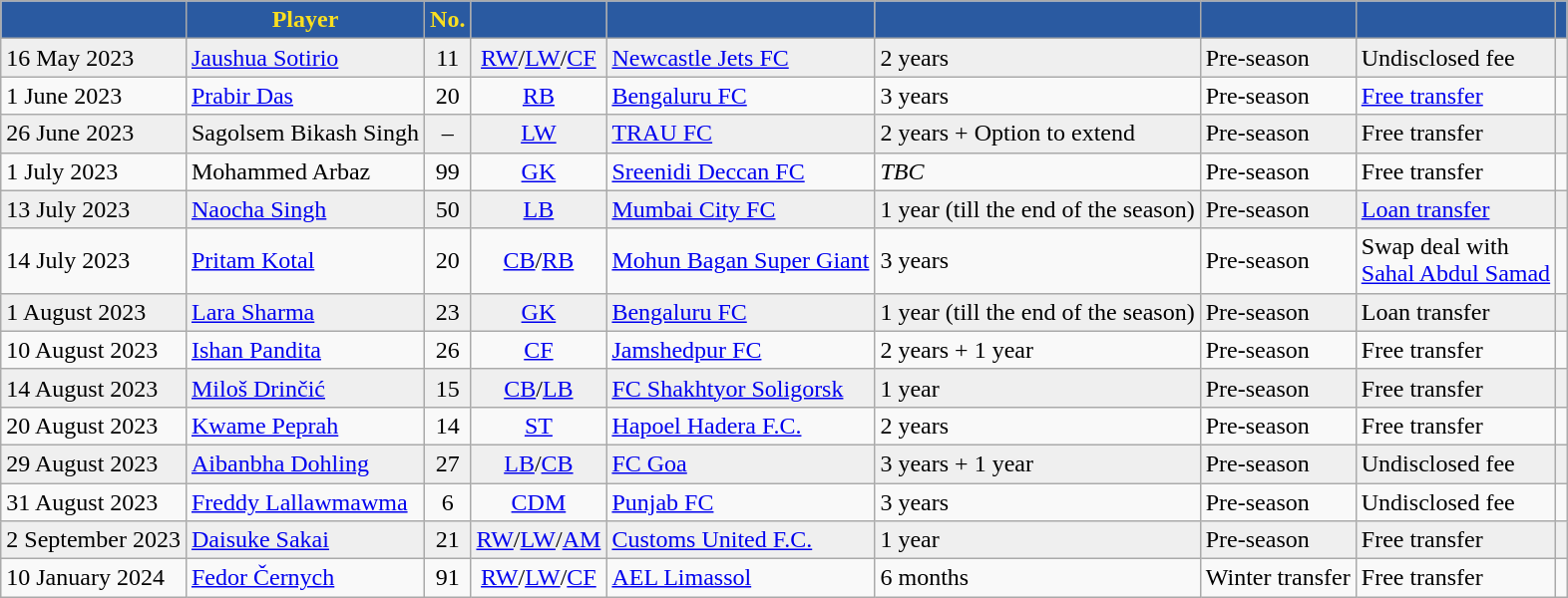<table class="wikitable sortable">
<tr>
<th style="background:#2A5AA1; color:#FADF20;"></th>
<th style="background:#2A5AA1; color:#FADF20;">Player</th>
<th style="background:#2A5AA1; color:#FADF20;">No.</th>
<th style="background:#2A5AA1; color:#FADF20;"></th>
<th style="background:#2A5AA1; color:#FADF20;"></th>
<th style="background:#2A5AA1; color:#FADF20;"></th>
<th style="background:#2A5AA1; color:#FADF20;"></th>
<th style="background:#2A5AA1; color:#FADF20;"></th>
<th style="background:#2A5AA1; color:#FADF20;"></th>
</tr>
<tr bgcolor="#EFEFEF">
<td>16 May 2023</td>
<td> <a href='#'>Jaushua Sotirio</a></td>
<td style="text-align:center;">11</td>
<td style="text-align:center;"><a href='#'>RW</a>/<a href='#'>LW</a>/<a href='#'>CF</a></td>
<td> <a href='#'>Newcastle Jets FC</a></td>
<td>2 years</td>
<td>Pre-season</td>
<td>Undisclosed fee</td>
<td></td>
</tr>
<tr>
<td>1 June 2023</td>
<td> <a href='#'>Prabir Das</a></td>
<td style="text-align:center;">20</td>
<td style="text-align:center;"><a href='#'>RB</a></td>
<td> <a href='#'>Bengaluru FC</a></td>
<td>3 years</td>
<td>Pre-season</td>
<td><a href='#'>Free transfer</a></td>
<td></td>
</tr>
<tr bgcolor="#EFEFEF">
<td>26 June 2023</td>
<td> Sagolsem Bikash Singh</td>
<td style="text-align:center;">–</td>
<td style="text-align:center;"><a href='#'>LW</a></td>
<td> <a href='#'>TRAU FC</a></td>
<td>2 years + Option to extend</td>
<td>Pre-season</td>
<td>Free transfer</td>
<td></td>
</tr>
<tr>
<td>1 July 2023</td>
<td> Mohammed Arbaz</td>
<td style="text-align:center;">99</td>
<td style="text-align:center;"><a href='#'>GK</a></td>
<td> <a href='#'>Sreenidi Deccan FC</a></td>
<td><em>TBC</em></td>
<td>Pre-season</td>
<td>Free transfer</td>
<td></td>
</tr>
<tr bgcolor="#EFEFEF">
<td>13 July 2023</td>
<td> <a href='#'>Naocha Singh</a></td>
<td style="text-align:center;">50</td>
<td style="text-align:center;"><a href='#'>LB</a></td>
<td> <a href='#'>Mumbai City FC</a></td>
<td>1 year (till the end of the season)</td>
<td>Pre-season</td>
<td><a href='#'>Loan transfer</a></td>
<td></td>
</tr>
<tr>
<td>14 July 2023</td>
<td> <a href='#'>Pritam Kotal</a></td>
<td style="text-align:center;">20</td>
<td style="text-align:center;"><a href='#'>CB</a>/<a href='#'>RB</a></td>
<td> <a href='#'>Mohun Bagan Super Giant</a></td>
<td>3 years</td>
<td>Pre-season</td>
<td>Swap deal with<br><a href='#'>Sahal Abdul Samad</a></td>
<td></td>
</tr>
<tr bgcolor="#EFEFEF">
<td>1 August 2023</td>
<td> <a href='#'>Lara Sharma</a></td>
<td style="text-align:center;">23</td>
<td style="text-align:center;"><a href='#'>GK</a></td>
<td> <a href='#'>Bengaluru FC</a></td>
<td>1 year (till the end of the season)</td>
<td>Pre-season</td>
<td>Loan transfer</td>
<td></td>
</tr>
<tr>
<td>10 August 2023</td>
<td> <a href='#'>Ishan Pandita</a></td>
<td style="text-align:center;">26</td>
<td style="text-align:center;"><a href='#'>CF</a></td>
<td> <a href='#'>Jamshedpur FC</a></td>
<td>2 years + 1 year</td>
<td>Pre-season</td>
<td>Free transfer</td>
<td></td>
</tr>
<tr bgcolor="#EFEFEF">
<td>14 August 2023</td>
<td> <a href='#'>Miloš Drinčić</a></td>
<td style="text-align:center;">15</td>
<td style="text-align:center;"><a href='#'>CB</a>/<a href='#'>LB</a></td>
<td> <a href='#'>FC Shakhtyor Soligorsk</a></td>
<td>1 year</td>
<td>Pre-season</td>
<td>Free transfer</td>
<td></td>
</tr>
<tr>
<td>20 August 2023</td>
<td> <a href='#'>Kwame Peprah</a></td>
<td style="text-align:center;">14</td>
<td style="text-align:center;"><a href='#'>ST</a></td>
<td> <a href='#'>Hapoel Hadera F.C.</a></td>
<td>2 years</td>
<td>Pre-season</td>
<td>Free transfer</td>
<td></td>
</tr>
<tr bgcolor="#EFEFEF">
<td>29 August 2023</td>
<td> <a href='#'>Aibanbha Dohling</a></td>
<td style="text-align:center;">27</td>
<td style="text-align:center;"><a href='#'>LB</a>/<a href='#'>CB</a></td>
<td> <a href='#'>FC Goa</a></td>
<td>3 years + 1 year</td>
<td>Pre-season</td>
<td>Undisclosed fee</td>
<td></td>
</tr>
<tr>
<td>31 August 2023</td>
<td> <a href='#'>Freddy Lallawmawma</a></td>
<td style="text-align:center;">6</td>
<td style="text-align:center;"><a href='#'>CDM</a></td>
<td> <a href='#'>Punjab FC</a></td>
<td>3 years</td>
<td>Pre-season</td>
<td>Undisclosed fee</td>
<td></td>
</tr>
<tr bgcolor="#EFEFEF">
<td>2 September 2023</td>
<td> <a href='#'>Daisuke Sakai</a></td>
<td style="text-align:center;">21</td>
<td style="text-align:center;"><a href='#'>RW</a>/<a href='#'>LW</a>/<a href='#'>AM</a></td>
<td> <a href='#'>Customs United F.C.</a></td>
<td>1 year</td>
<td>Pre-season</td>
<td>Free transfer</td>
<td></td>
</tr>
<tr>
<td>10 January 2024</td>
<td> <a href='#'>Fedor Černych</a></td>
<td style="text-align:center;">91</td>
<td style="text-align:center;"><a href='#'>RW</a>/<a href='#'>LW</a>/<a href='#'>CF</a></td>
<td> <a href='#'>AEL Limassol</a></td>
<td>6 months</td>
<td>Winter transfer</td>
<td>Free transfer</td>
<td></td>
</tr>
</table>
